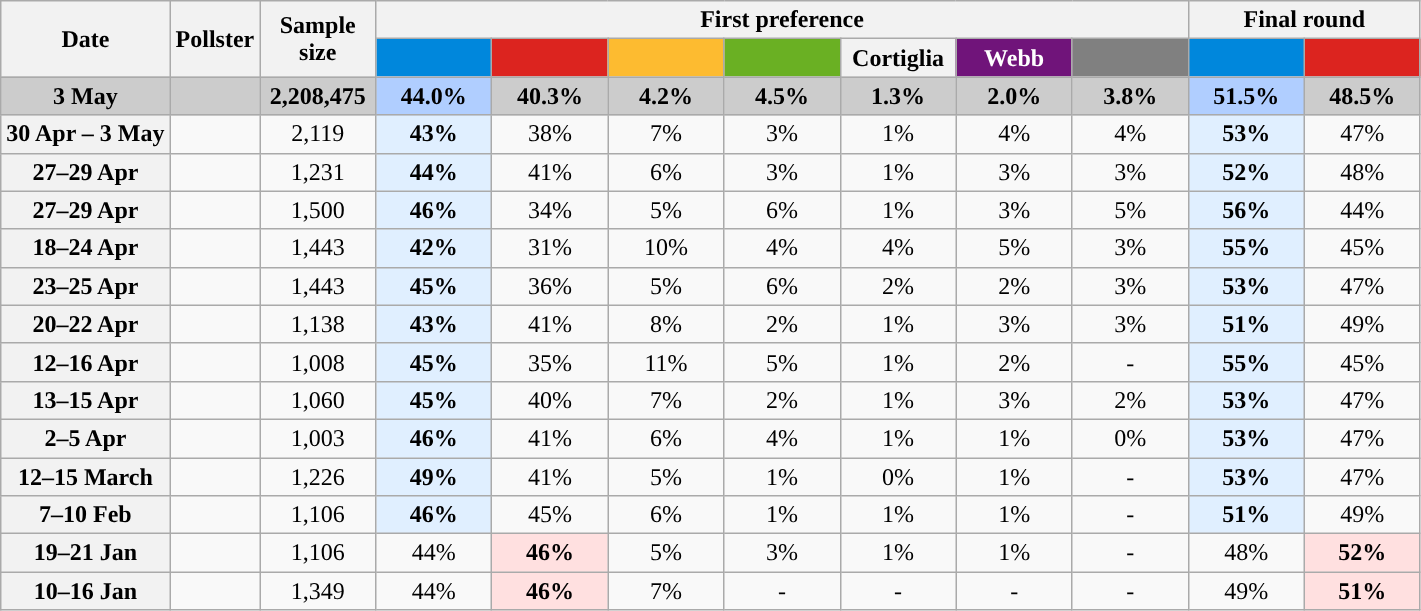<table class="wikitable sortable" style="text-align:center;">
<tr>
<th rowspan="2">Date</th>
<th rowspan="2">Pollster</th>
<th rowspan="2" class="unsortable" style="width:70px;">Sample size</th>
<th colspan="7">First preference</th>
<th colspan="2">Final round</th>
</tr>
<tr>
<th class="unsortable" style="width:70px; background:#0087dc; color:white;"><a href='#'></a></th>
<th class="unsortable" style="width:70px; background:#dc241f; color:white;"><a href='#'></a></th>
<th class="unsortable" style="width:70px; background:#fdbb30; color:black;"><a href='#'></a></th>
<th class="unsortable" style="width:70px; background:#6ab023; color:white;"><a href='#'></a></th>
<th class="unsortable" style="width:70px; background:">Cortiglia</th>
<th class="unsortable" style="width:70px; background:#70147a; color:white;">Webb</th>
<th class="unsortable" style="width:70px; background:gray; color:white;"><a href='#'></a></th>
<th class="unsortable" style="width:70px; background:#0087dc; color:white;"><a href='#'></a></th>
<th class="unsortable" style="width:70px; background:#dc241f; color:white;"><a href='#'></a></th>
</tr>
<tr style="background:#ccc; font-weight:bold;">
<th style="background:#ccc;">3 May</th>
<td></td>
<td>2,208,475</td>
<td style="background:#B0CEFF;">44.0%</td>
<td>40.3%</td>
<td>4.2%</td>
<td>4.5%</td>
<td>1.3%</td>
<td>2.0%</td>
<td>3.8%</td>
<td style="background:#B0CEFF;">51.5%</td>
<td>48.5%</td>
</tr>
<tr>
<th>30 Apr – 3 May</th>
<td></td>
<td>2,119</td>
<td style="background:#e0efff; font-weight:bold;">43%</td>
<td>38%</td>
<td>7%</td>
<td>3%</td>
<td>1%</td>
<td>4%</td>
<td>4%</td>
<td style="background:#e0efff; font-weight:bold;">53%</td>
<td>47%</td>
</tr>
<tr>
<th>27–29 Apr</th>
<td></td>
<td>1,231</td>
<td style="background:#e0efff; font-weight:bold;">44%</td>
<td>41%</td>
<td>6%</td>
<td>3%</td>
<td>1%</td>
<td>3%</td>
<td>3%</td>
<td style="background:#e0efff; font-weight:bold;">52%</td>
<td>48%</td>
</tr>
<tr>
<th>27–29 Apr</th>
<td> </td>
<td>1,500</td>
<td style="background:#e0efff; font-weight:bold;">46%</td>
<td>34%</td>
<td>5%</td>
<td>6%</td>
<td>1%</td>
<td>3%</td>
<td>5%</td>
<td style="background:#e0efff; font-weight:bold;">56%</td>
<td>44%</td>
</tr>
<tr>
<th>18–24 Apr</th>
<td></td>
<td>1,443</td>
<td style="background:#e0efff; font-weight:bold;">42%</td>
<td>31%</td>
<td>10%</td>
<td>4%</td>
<td>4%</td>
<td>5%</td>
<td>3%</td>
<td style="background:#e0efff; font-weight:bold;">55%</td>
<td>45%</td>
</tr>
<tr>
<th>23–25 Apr</th>
<td> </td>
<td>1,443</td>
<td style="background:#e0efff; font-weight:bold;">45%</td>
<td>36%</td>
<td>5%</td>
<td>6%</td>
<td>2%</td>
<td>2%</td>
<td>3%</td>
<td style="background:#e0efff; font-weight:bold;">53%</td>
<td>47%</td>
</tr>
<tr>
<th>20–22 Apr</th>
<td></td>
<td>1,138</td>
<td style="background:#e0efff; font-weight:bold;">43%</td>
<td>41%</td>
<td>8%</td>
<td>2%</td>
<td>1%</td>
<td>3%</td>
<td>3%</td>
<td style="background:#e0efff; font-weight:bold;">51%</td>
<td>49%</td>
</tr>
<tr>
<th>12–16 Apr</th>
<td> </td>
<td>1,008</td>
<td style="background:#e0efff; font-weight:bold;">45%</td>
<td>35%</td>
<td>11%</td>
<td>5%</td>
<td>1%</td>
<td>2%</td>
<td>-</td>
<td style="background:#e0efff; font-weight:bold;">55%</td>
<td>45%</td>
</tr>
<tr>
<th>13–15 Apr</th>
<td></td>
<td>1,060</td>
<td style="background:#e0efff; font-weight:bold;">45%</td>
<td>40%</td>
<td>7%</td>
<td>2%</td>
<td>1%</td>
<td>3%</td>
<td>2%</td>
<td style="background:#e0efff; font-weight:bold;">53%</td>
<td>47%</td>
</tr>
<tr>
<th>2–5 Apr</th>
<td> </td>
<td>1,003</td>
<td style="background:#e0efff; font-weight:bold;">46%</td>
<td>41%</td>
<td>6%</td>
<td>4%</td>
<td>1%</td>
<td>1%</td>
<td>0%</td>
<td style="background:#e0efff; font-weight:bold;">53%</td>
<td>47%</td>
</tr>
<tr>
<th>12–15 March</th>
<td></td>
<td>1,226</td>
<td style="background:#e0efff; font-weight:bold;">49%</td>
<td>41%</td>
<td>5%</td>
<td>1%</td>
<td>0%</td>
<td>1%</td>
<td>-</td>
<td style="background:#e0efff; font-weight:bold;">53%</td>
<td>47%</td>
</tr>
<tr>
<th>7–10 Feb</th>
<td></td>
<td>1,106</td>
<td style="background:#e0efff; font-weight:bold;">46%</td>
<td>45%</td>
<td>6%</td>
<td>1%</td>
<td>1%</td>
<td>1%</td>
<td>-</td>
<td style="background:#e0efff; font-weight:bold;">51%</td>
<td>49%</td>
</tr>
<tr>
<th>19–21 Jan</th>
<td> </td>
<td>1,106</td>
<td>44%</td>
<td style="background:#ffe0e0; font-weight:bold;">46%</td>
<td>5%</td>
<td>3%</td>
<td>1%</td>
<td>1%</td>
<td>-</td>
<td>48%</td>
<td style="background:#ffe0e0; font-weight:bold;">52%</td>
</tr>
<tr>
<th>10–16 Jan</th>
<td></td>
<td>1,349</td>
<td>44%</td>
<td style="background:#ffe0e0; font-weight:bold;">46%</td>
<td>7%</td>
<td>-</td>
<td>-</td>
<td>-</td>
<td>-</td>
<td>49%</td>
<td style="background:#ffe0e0; font-weight:bold;">51%</td>
</tr>
</table>
